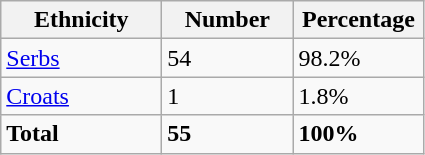<table class="wikitable">
<tr>
<th width="100px">Ethnicity</th>
<th width="80px">Number</th>
<th width="80px">Percentage</th>
</tr>
<tr>
<td><a href='#'>Serbs</a></td>
<td>54</td>
<td>98.2%</td>
</tr>
<tr>
<td><a href='#'>Croats</a></td>
<td>1</td>
<td>1.8%</td>
</tr>
<tr>
<td><strong>Total</strong></td>
<td><strong>55</strong></td>
<td><strong>100%</strong></td>
</tr>
</table>
